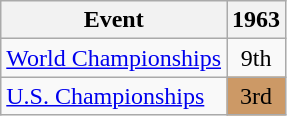<table class="wikitable">
<tr>
<th>Event</th>
<th>1963</th>
</tr>
<tr>
<td><a href='#'>World Championships</a></td>
<td align="center">9th</td>
</tr>
<tr>
<td><a href='#'>U.S. Championships</a></td>
<td align="center" bgcolor="cc9966">3rd</td>
</tr>
</table>
